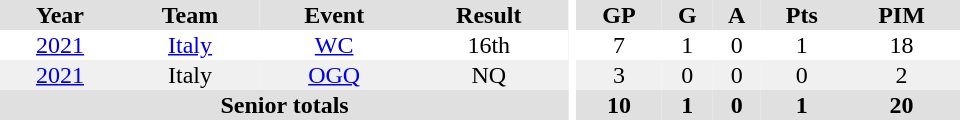<table border="0" cellpadding="1" cellspacing="0" ID="Table3" style="text-align:center; width:40em">
<tr ALIGN="center" bgcolor="#e0e0e0">
<th>Year</th>
<th>Team</th>
<th>Event</th>
<th>Result</th>
<th rowspan="99" bgcolor="#ffffff"></th>
<th>GP</th>
<th>G</th>
<th>A</th>
<th>Pts</th>
<th>PIM</th>
</tr>
<tr>
<td><a href='#'>2021</a></td>
<td><a href='#'>Italy</a></td>
<td><a href='#'>WC</a></td>
<td>16th</td>
<td>7</td>
<td>1</td>
<td>0</td>
<td>1</td>
<td>18</td>
</tr>
<tr bgcolor="#f0f0f0">
<td><a href='#'>2021</a></td>
<td>Italy</td>
<td><a href='#'>OGQ</a></td>
<td>NQ</td>
<td>3</td>
<td>0</td>
<td>0</td>
<td>0</td>
<td>2</td>
</tr>
<tr bgcolor="#e0e0e0">
<th colspan="4">Senior totals</th>
<th>10</th>
<th>1</th>
<th>0</th>
<th>1</th>
<th>20</th>
</tr>
</table>
